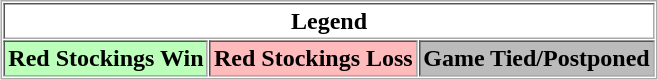<table align="center" border="1" cellpadding="2" cellspacing="1" style="border:1px solid #aaa">
<tr>
<th colspan="3">Legend</th>
</tr>
<tr>
<th bgcolor="bbffbb">Red Stockings Win</th>
<th bgcolor="ffbbbb">Red Stockings Loss</th>
<th bgcolor="bbbbbb">Game Tied/Postponed</th>
</tr>
</table>
